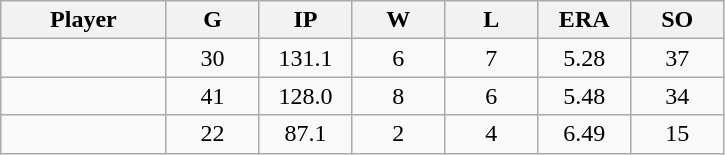<table class="wikitable sortable">
<tr>
<th bgcolor="#DDDDFF" width="16%">Player</th>
<th bgcolor="#DDDDFF" width="9%">G</th>
<th bgcolor="#DDDDFF" width="9%">IP</th>
<th bgcolor="#DDDDFF" width="9%">W</th>
<th bgcolor="#DDDDFF" width="9%">L</th>
<th bgcolor="#DDDDFF" width="9%">ERA</th>
<th bgcolor="#DDDDFF" width="9%">SO</th>
</tr>
<tr align="center">
<td></td>
<td>30</td>
<td>131.1</td>
<td>6</td>
<td>7</td>
<td>5.28</td>
<td>37</td>
</tr>
<tr align="center">
<td></td>
<td>41</td>
<td>128.0</td>
<td>8</td>
<td>6</td>
<td>5.48</td>
<td>34</td>
</tr>
<tr align="center">
<td></td>
<td>22</td>
<td>87.1</td>
<td>2</td>
<td>4</td>
<td>6.49</td>
<td>15</td>
</tr>
</table>
